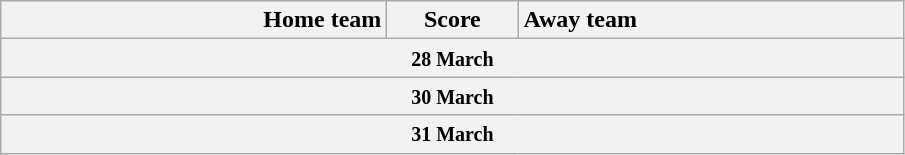<table class="wikitable" style="border-collapse: collapse;">
<tr>
<th style="text-align:right; width:250px">Home team</th>
<th style="width:80px">Score</th>
<th style="text-align:left; width:250px">Away team</th>
</tr>
<tr>
<th colspan="3" align="center"><small>28 March</small><br></th>
</tr>
<tr>
<th colspan="3" align="center"><small>30 March</small><br></th>
</tr>
<tr>
<th colspan="3" align="center"><small>31 March</small><br></th>
</tr>
</table>
